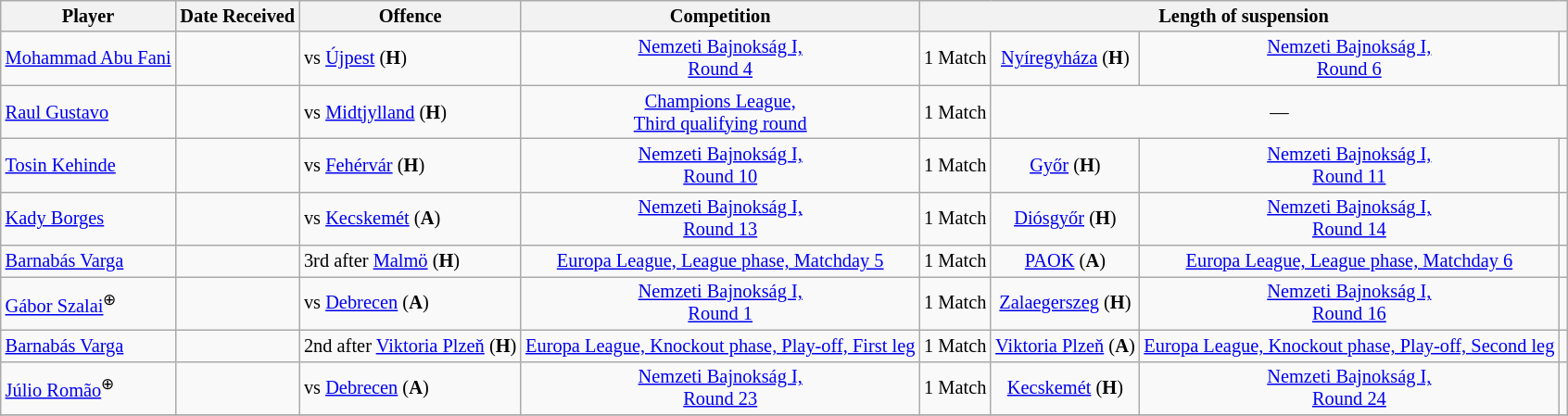<table class="wikitable zebra" style="text-align:center; font-size:85%;">
<tr>
<th>Player</th>
<th>Date Received</th>
<th>Offence</th>
<th>Competition</th>
<th colspan="4">Length of suspension</th>
</tr>
<tr>
<td align="left"> <a href='#'>Mohammad Abu Fani</a></td>
<td></td>
<td align="left"> vs <a href='#'>Újpest</a> (<strong>H</strong>)</td>
<td><a href='#'>Nemzeti Bajnokság I,<br>Round 4</a></td>
<td>1 Match</td>
<td><a href='#'>Nyíregyháza</a> (<strong>H</strong>)</td>
<td><a href='#'>Nemzeti Bajnokság I,<br>Round 6</a></td>
<td></td>
</tr>
<tr>
<td align="left"> <a href='#'>Raul Gustavo</a></td>
<td></td>
<td align="left"> vs <a href='#'>Midtjylland</a> (<strong>H</strong>)</td>
<td><a href='#'>Champions League,<br>Third qualifying round</a></td>
<td>1 Match</td>
<td colspan="3">—</td>
</tr>
<tr>
<td align="left"> <a href='#'>Tosin Kehinde</a></td>
<td></td>
<td align="left"> vs <a href='#'>Fehérvár</a> (<strong>H</strong>)</td>
<td><a href='#'>Nemzeti Bajnokság I,<br>Round 10</a></td>
<td>1 Match</td>
<td><a href='#'>Győr</a> (<strong>H</strong>)</td>
<td><a href='#'>Nemzeti Bajnokság I,<br>Round 11</a></td>
<td></td>
</tr>
<tr>
<td align="left"> <a href='#'>Kady Borges</a></td>
<td></td>
<td align="left"> vs <a href='#'>Kecskemét</a> (<strong>A</strong>)</td>
<td><a href='#'>Nemzeti Bajnokság I,<br>Round 13</a></td>
<td>1 Match</td>
<td><a href='#'>Diósgyőr</a> (<strong>H</strong>)</td>
<td><a href='#'>Nemzeti Bajnokság I,<br>Round 14</a></td>
<td></td>
</tr>
<tr>
<td align="left"> <a href='#'>Barnabás Varga</a></td>
<td></td>
<td align="left">3rd  after <a href='#'>Malmö</a> (<strong>H</strong>)</td>
<td><a href='#'>Europa League, League phase, Matchday 5</a></td>
<td>1 Match</td>
<td><a href='#'>PAOK</a> (<strong>A</strong>)</td>
<td><a href='#'>Europa League, League phase, Matchday 6</a></td>
<td></td>
</tr>
<tr>
<td align="left"> <a href='#'>Gábor Szalai</a><sup>⊕</sup></td>
<td></td>
<td align="left"> vs <a href='#'>Debrecen</a> (<strong>A</strong>)</td>
<td><a href='#'>Nemzeti Bajnokság I,<br>Round 1</a></td>
<td>1 Match</td>
<td><a href='#'>Zalaegerszeg</a> (<strong>H</strong>)</td>
<td><a href='#'>Nemzeti Bajnokság I,<br>Round 16</a></td>
<td></td>
</tr>
<tr>
<td align="left"> <a href='#'>Barnabás Varga</a></td>
<td></td>
<td align="left">2nd  after <a href='#'>Viktoria Plzeň</a> (<strong>H</strong>)</td>
<td><a href='#'>Europa League, Knockout phase, Play-off, First leg</a></td>
<td>1 Match</td>
<td><a href='#'>Viktoria Plzeň</a> (<strong>A</strong>)</td>
<td><a href='#'>Europa League, Knockout phase, Play-off, Second leg</a></td>
<td></td>
</tr>
<tr>
<td align="left"> <a href='#'>Júlio Romão</a><sup>⊕</sup></td>
<td></td>
<td align="left"> vs <a href='#'>Debrecen</a> (<strong>A</strong>)</td>
<td><a href='#'>Nemzeti Bajnokság I,<br>Round 23</a></td>
<td>1 Match</td>
<td><a href='#'>Kecskemét</a> (<strong>H</strong>)</td>
<td><a href='#'>Nemzeti Bajnokság I,<br>Round 24</a></td>
<td></td>
</tr>
<tr>
</tr>
</table>
